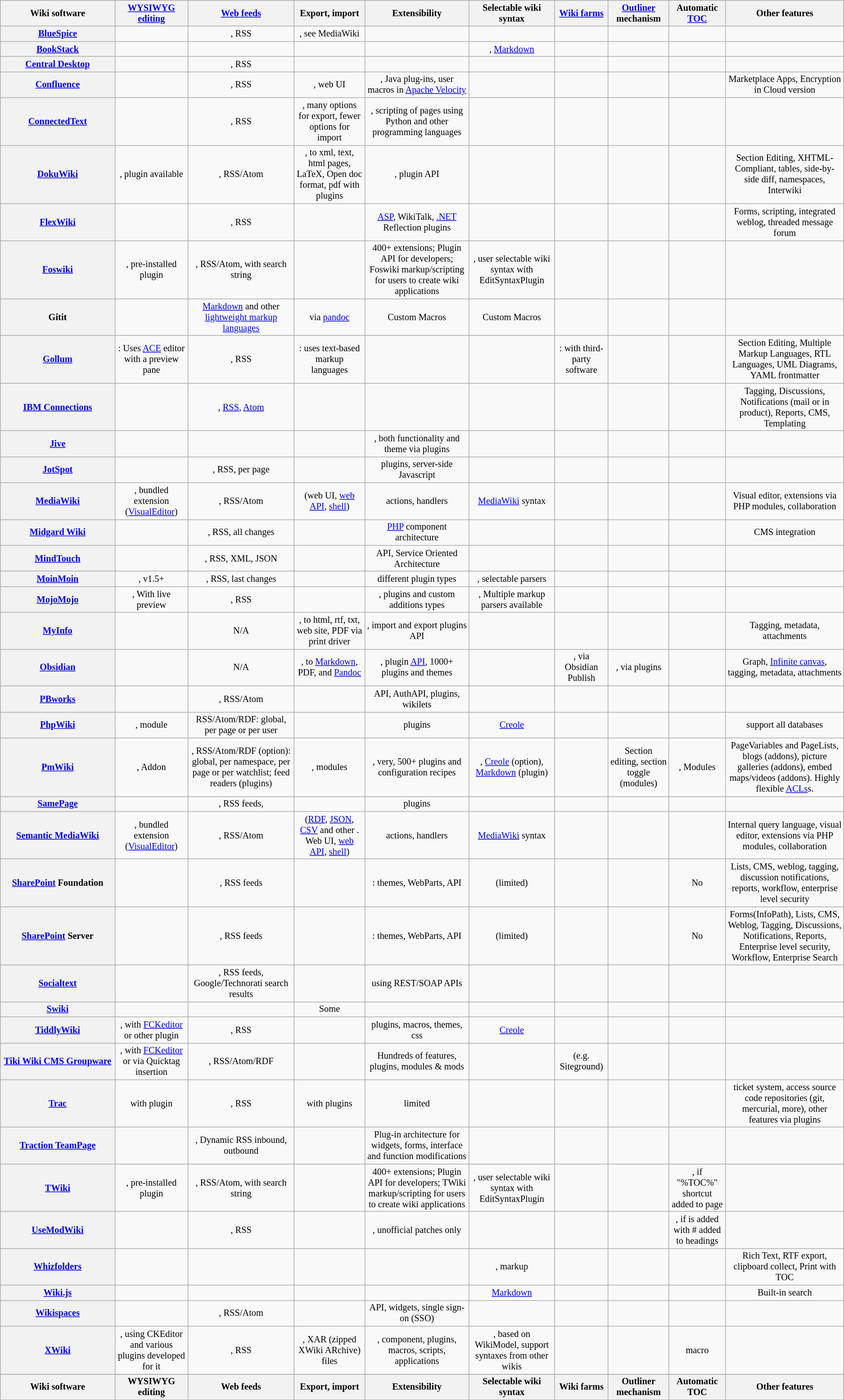<table class="wikitable sortable" style="text-align: center; font-size: 85%; width: auto; table-layout: fixed;">
<tr>
<th style="width: 12em">Wiki software</th>
<th><a href='#'>WYSIWYG editing</a></th>
<th><a href='#'>Web feeds</a></th>
<th>Export, import</th>
<th>Extensibility</th>
<th>Selectable wiki syntax</th>
<th><a href='#'>Wiki farms</a></th>
<th><a href='#'>Outliner</a> mechanism</th>
<th>Automatic <a href='#'>TOC</a></th>
<th>Other features</th>
</tr>
<tr>
<th><a href='#'>BlueSpice</a></th>
<td></td>
<td>, RSS</td>
<td>, see MediaWiki</td>
<td></td>
<td></td>
<td></td>
<td></td>
<td></td>
<td></td>
</tr>
<tr>
<th><a href='#'>BookStack</a></th>
<td></td>
<td></td>
<td></td>
<td></td>
<td>, <a href='#'>Markdown</a></td>
<td></td>
<td></td>
<td></td>
<td></td>
</tr>
<tr>
<th><a href='#'>Central Desktop</a></th>
<td></td>
<td>, RSS</td>
<td></td>
<td></td>
<td></td>
<td></td>
<td></td>
<td></td>
<td></td>
</tr>
<tr>
<th><a href='#'>Confluence</a></th>
<td></td>
<td>, RSS</td>
<td>, web UI</td>
<td>, Java plug-ins, user macros in <a href='#'>Apache Velocity</a></td>
<td></td>
<td></td>
<td></td>
<td></td>
<td>Marketplace Apps, Encryption in Cloud version</td>
</tr>
<tr>
<th><a href='#'>ConnectedText</a></th>
<td></td>
<td>, RSS</td>
<td>, many options for export, fewer options for import</td>
<td>, scripting of pages using Python and other programming languages</td>
<td></td>
<td></td>
<td></td>
<td></td>
<td></td>
</tr>
<tr>
<th><a href='#'>DokuWiki</a></th>
<td>, plugin available</td>
<td>, RSS/Atom</td>
<td>, to xml, text, html pages, LaTeX, Open doc format, pdf with plugins</td>
<td>, plugin API</td>
<td></td>
<td></td>
<td></td>
<td></td>
<td>Section Editing, XHTML-Compliant, tables, side-by-side diff, namespaces, Interwiki</td>
</tr>
<tr>
<th><a href='#'>FlexWiki</a></th>
<td></td>
<td>, RSS</td>
<td></td>
<td><a href='#'>ASP</a>, WikiTalk, <a href='#'>.NET</a> Reflection plugins</td>
<td></td>
<td></td>
<td></td>
<td></td>
<td>Forms, scripting, integrated weblog, threaded message forum</td>
</tr>
<tr>
<th><a href='#'>Foswiki</a></th>
<td>, pre-installed plugin</td>
<td>, RSS/Atom, with search string</td>
<td></td>
<td>400+ extensions; Plugin API for developers; Foswiki markup/scripting for users to create wiki applications</td>
<td>, user selectable wiki syntax with EditSyntaxPlugin</td>
<td></td>
<td></td>
<td></td>
<td></td>
</tr>
<tr>
<th>Gitit</th>
<td></td>
<td> <a href='#'>Markdown</a> and other <a href='#'>lightweight markup languages</a></td>
<td> via <a href='#'>pandoc</a></td>
<td> Custom Macros</td>
<td> Custom Macros</td>
<td></td>
<td></td>
<td></td>
<td></td>
</tr>
<tr>
<th><a href='#'>Gollum</a></th>
<td>: Uses <a href='#'>ACE</a> editor with a preview pane</td>
<td>, RSS</td>
<td>: uses text-based markup languages</td>
<td></td>
<td></td>
<td>: with third-party software</td>
<td></td>
<td></td>
<td>Section Editing, Multiple Markup Languages, RTL Languages, UML Diagrams, YAML frontmatter</td>
</tr>
<tr>
<th><a href='#'>IBM Connections</a></th>
<td></td>
<td>, <a href='#'>RSS</a>, <a href='#'>Atom</a></td>
<td></td>
<td></td>
<td></td>
<td></td>
<td></td>
<td></td>
<td>Tagging, Discussions, Notifications (mail or in product), Reports, CMS, Templating</td>
</tr>
<tr>
<th><a href='#'>Jive</a></th>
<td></td>
<td></td>
<td></td>
<td>, both functionality and theme via plugins</td>
<td></td>
<td></td>
<td></td>
<td></td>
<td></td>
</tr>
<tr>
<th><a href='#'>JotSpot</a></th>
<td></td>
<td>, RSS, per page</td>
<td></td>
<td>plugins, server-side Javascript</td>
<td></td>
<td></td>
<td></td>
<td></td>
<td></td>
</tr>
<tr>
<th><a href='#'>MediaWiki</a></th>
<td>, bundled extension (<a href='#'>VisualEditor</a>)</td>
<td>, RSS/Atom</td>
<td> (web UI, <a href='#'>web API</a>, <a href='#'>shell</a>) </td>
<td>actions, handlers</td>
<td><a href='#'>MediaWiki</a> syntax</td>
<td></td>
<td></td>
<td></td>
<td>Visual editor, extensions via PHP modules, collaboration</td>
</tr>
<tr>
<th><a href='#'>Midgard Wiki</a></th>
<td></td>
<td>, RSS, all changes</td>
<td></td>
<td><a href='#'>PHP</a> component architecture</td>
<td></td>
<td></td>
<td></td>
<td></td>
<td>CMS integration</td>
</tr>
<tr>
<th><a href='#'>MindTouch</a></th>
<td></td>
<td>, RSS, XML, JSON</td>
<td></td>
<td>API, Service Oriented Architecture</td>
<td></td>
<td></td>
<td></td>
<td></td>
<td></td>
</tr>
<tr>
<th><a href='#'>MoinMoin</a></th>
<td>, v1.5+</td>
<td>, RSS, last changes</td>
<td></td>
<td>different plugin types</td>
<td>, selectable parsers</td>
<td></td>
<td></td>
<td></td>
<td></td>
</tr>
<tr>
<th><a href='#'>MojoMojo</a></th>
<td>, With live preview</td>
<td>, RSS</td>
<td></td>
<td>, plugins and custom additions types</td>
<td>, Multiple markup parsers available</td>
<td></td>
<td></td>
<td></td>
<td></td>
</tr>
<tr>
<th><a href='#'>MyInfo</a></th>
<td></td>
<td>N/A</td>
<td>, to html, rtf, txt, web site, PDF via print driver</td>
<td>, import and export plugins API</td>
<td></td>
<td></td>
<td></td>
<td></td>
<td>Tagging, metadata, attachments</td>
</tr>
<tr>
<th><a href='#'>Obsidian</a></th>
<td></td>
<td>N/A</td>
<td>, to <a href='#'>Markdown</a>, PDF, and <a href='#'>Pandoc</a></td>
<td>, plugin <a href='#'>API</a>, 1000+ plugins and themes</td>
<td></td>
<td>, via Obsidian Publish</td>
<td>, via plugins</td>
<td></td>
<td>Graph, <a href='#'>Infinite canvas</a>, tagging, metadata, attachments</td>
</tr>
<tr>
<th><a href='#'>PBworks</a></th>
<td></td>
<td>, RSS/Atom</td>
<td></td>
<td>API, AuthAPI, plugins, wikilets</td>
<td></td>
<td></td>
<td></td>
<td></td>
<td></td>
</tr>
<tr>
<th><a href='#'>PhpWiki</a></th>
<td>, module</td>
<td> RSS/Atom/RDF: global, per page or per user</td>
<td></td>
<td>plugins</td>
<td><a href='#'>Creole</a></td>
<td></td>
<td></td>
<td></td>
<td>support all databases</td>
</tr>
<tr>
<th><a href='#'>PmWiki</a></th>
<td>, Addon</td>
<td>, RSS/Atom/RDF (option): global, per namespace, per page or per watchlist; feed readers (plugins)</td>
<td>, modules</td>
<td>, very, 500+ plugins and configuration recipes</td>
<td>, <a href='#'>Creole</a> (option), <a href='#'>Markdown</a> (plugin)</td>
<td></td>
<td>Section editing, section toggle (modules)</td>
<td>, Modules</td>
<td>PageVariables and PageLists, blogs (addons), picture galleries (addons), embed maps/videos (addons). Highly flexible <a href='#'>ACLs</a>s.</td>
</tr>
<tr>
<th><a href='#'>SamePage</a></th>
<td></td>
<td>, RSS feeds,</td>
<td></td>
<td>plugins</td>
<td></td>
<td></td>
<td></td>
<td></td>
<td></td>
</tr>
<tr>
<th><a href='#'>Semantic MediaWiki</a></th>
<td>, bundled extension (<a href='#'>VisualEditor</a>)</td>
<td>, RSS/Atom</td>
<td> (<a href='#'>RDF</a>, <a href='#'>JSON</a>, <a href='#'>CSV</a> and other . Web UI, <a href='#'>web API</a>, <a href='#'>shell</a>) </td>
<td>actions, handlers</td>
<td><a href='#'>MediaWiki</a> syntax</td>
<td></td>
<td></td>
<td></td>
<td>Internal query language, visual editor, extensions via PHP modules, collaboration</td>
</tr>
<tr>
<th><a href='#'>SharePoint</a> Foundation</th>
<td></td>
<td>, RSS feeds</td>
<td></td>
<td>: themes, WebParts, API</td>
<td> (limited)</td>
<td></td>
<td></td>
<td>No</td>
<td>Lists, CMS, weblog, tagging, discussion notifications, reports, workflow, enterprise level security</td>
</tr>
<tr>
<th><a href='#'>SharePoint</a> Server</th>
<td></td>
<td>, RSS feeds</td>
<td></td>
<td>: themes, WebParts, API</td>
<td> (limited)</td>
<td></td>
<td></td>
<td>No</td>
<td>Forms(InfoPath), Lists, CMS, Weblog, Tagging, Discussions, Notifications, Reports, Enterprise level security, Workflow, Enterprise Search</td>
</tr>
<tr>
<th><a href='#'>Socialtext</a></th>
<td></td>
<td>, RSS feeds, Google/Technorati search results</td>
<td></td>
<td>using REST/SOAP APIs</td>
<td></td>
<td></td>
<td></td>
<td></td>
<td></td>
</tr>
<tr>
<th><a href='#'>Swiki</a></th>
<td></td>
<td></td>
<td>Some</td>
<td></td>
<td></td>
<td></td>
<td></td>
<td></td>
<td></td>
</tr>
<tr>
<th><a href='#'>TiddlyWiki</a></th>
<td>, with <a href='#'>FCKeditor</a> or other plugin</td>
<td>, RSS</td>
<td></td>
<td> plugins, macros, themes, css</td>
<td><a href='#'>Creole</a></td>
<td></td>
<td></td>
<td></td>
<td></td>
</tr>
<tr>
<th><a href='#'>Tiki Wiki CMS Groupware</a></th>
<td>, with <a href='#'>FCKeditor</a> or via Quicktag insertion</td>
<td>, RSS/Atom/RDF</td>
<td></td>
<td>Hundreds of features, plugins, modules & mods</td>
<td></td>
<td> (e.g. Siteground)</td>
<td></td>
<td></td>
<td></td>
</tr>
<tr>
<th><a href='#'>Trac</a></th>
<td> with plugin</td>
<td>, RSS</td>
<td> with plugins</td>
<td> limited</td>
<td></td>
<td></td>
<td></td>
<td></td>
<td>ticket system, access source code repositories (git, mercurial, more), other features via plugins</td>
</tr>
<tr>
<th><a href='#'>Traction TeamPage</a></th>
<td></td>
<td>, Dynamic RSS inbound, outbound</td>
<td></td>
<td>Plug-in architecture for widgets, forms, interface and function modifications</td>
<td></td>
<td></td>
<td></td>
<td></td>
<td></td>
</tr>
<tr>
<th><a href='#'>TWiki</a></th>
<td>, pre-installed plugin</td>
<td>, RSS/Atom, with search string</td>
<td></td>
<td>400+ extensions; Plugin API for developers; TWiki markup/scripting for users to create wiki applications</td>
<td>, user selectable wiki syntax with EditSyntaxPlugin</td>
<td></td>
<td></td>
<td>, if "%TOC%" shortcut added to page</td>
<td></td>
</tr>
<tr>
<th><a href='#'>UseModWiki</a></th>
<td></td>
<td>, RSS</td>
<td></td>
<td>, unofficial patches only</td>
<td></td>
<td></td>
<td></td>
<td>, if <toc> is added with # added to headings</td>
<td></td>
</tr>
<tr>
<th><a href='#'>Whizfolders</a></th>
<td></td>
<td></td>
<td></td>
<td></td>
<td>, markup</td>
<td></td>
<td></td>
<td></td>
<td>Rich Text, RTF export, clipboard collect, Print with TOC</td>
</tr>
<tr>
<th><a href='#'>Wiki.js</a></th>
<td></td>
<td></td>
<td></td>
<td></td>
<td><a href='#'>Markdown</a></td>
<td></td>
<td></td>
<td></td>
<td>Built-in search</td>
</tr>
<tr>
<th><a href='#'>Wikispaces</a></th>
<td></td>
<td>, RSS/Atom</td>
<td></td>
<td>API, widgets, single sign-on (SSO)</td>
<td></td>
<td></td>
<td></td>
<td></td>
<td></td>
</tr>
<tr>
<th><a href='#'>XWiki</a></th>
<td>, using CKEditor and various plugins developed for it</td>
<td>, RSS</td>
<td>, XAR (zipped XWiki ARchive) files</td>
<td>, component, plugins, macros, scripts, applications</td>
<td>, based on WikiModel, support syntaxes from other wikis</td>
<td></td>
<td></td>
<td> macro</td>
<td></td>
</tr>
<tr>
</tr>
<tr class="sortbottom">
<th style="width: 12em">Wiki software</th>
<th>WYSIWYG editing</th>
<th>Web feeds</th>
<th>Export, import</th>
<th>Extensibility</th>
<th>Selectable wiki syntax</th>
<th>Wiki farms</th>
<th>Outliner mechanism</th>
<th>Automatic TOC</th>
<th>Other features</th>
</tr>
</table>
